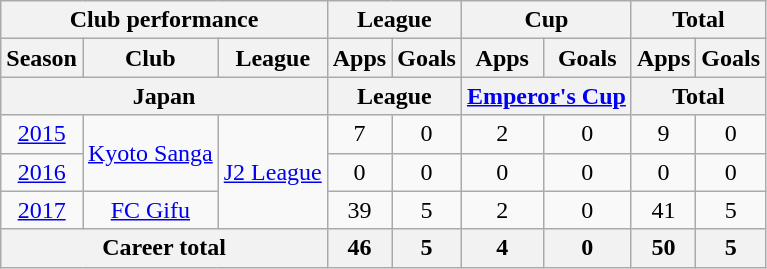<table class="wikitable" style="text-align:center">
<tr>
<th colspan=3>Club performance</th>
<th colspan=2>League</th>
<th colspan=2>Cup</th>
<th colspan=2>Total</th>
</tr>
<tr>
<th>Season</th>
<th>Club</th>
<th>League</th>
<th>Apps</th>
<th>Goals</th>
<th>Apps</th>
<th>Goals</th>
<th>Apps</th>
<th>Goals</th>
</tr>
<tr>
<th colspan=3>Japan</th>
<th colspan=2>League</th>
<th colspan=2><a href='#'>Emperor's Cup</a></th>
<th colspan=2>Total</th>
</tr>
<tr>
<td><a href='#'>2015</a></td>
<td rowspan="2"><a href='#'>Kyoto Sanga</a></td>
<td rowspan="3"><a href='#'>J2 League</a></td>
<td>7</td>
<td>0</td>
<td>2</td>
<td>0</td>
<td>9</td>
<td>0</td>
</tr>
<tr>
<td><a href='#'>2016</a></td>
<td>0</td>
<td>0</td>
<td>0</td>
<td>0</td>
<td>0</td>
<td>0</td>
</tr>
<tr>
<td><a href='#'>2017</a></td>
<td rowspan="1"><a href='#'>FC Gifu</a></td>
<td>39</td>
<td>5</td>
<td>2</td>
<td>0</td>
<td>41</td>
<td>5</td>
</tr>
<tr>
<th colspan=3>Career total</th>
<th>46</th>
<th>5</th>
<th>4</th>
<th>0</th>
<th>50</th>
<th>5</th>
</tr>
</table>
